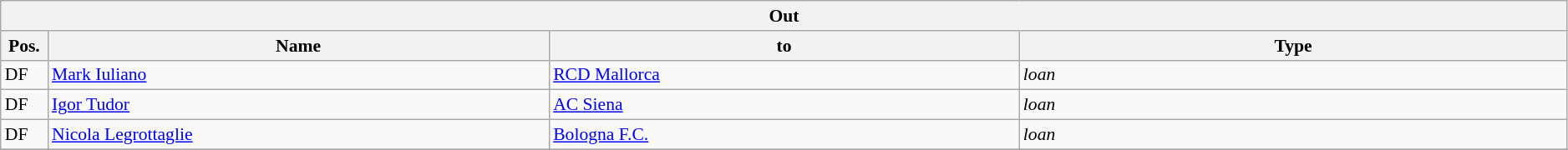<table class="wikitable" style="font-size:90%;width:99%;">
<tr>
<th colspan="4">Out</th>
</tr>
<tr>
<th width=3%>Pos.</th>
<th width=32%>Name</th>
<th width=30%>to</th>
<th width=35%>Type</th>
</tr>
<tr>
<td>DF</td>
<td><a href='#'>Mark Iuliano</a></td>
<td><a href='#'>RCD Mallorca</a></td>
<td><em>loan</em></td>
</tr>
<tr>
<td>DF</td>
<td><a href='#'>Igor Tudor</a></td>
<td><a href='#'>AC Siena</a></td>
<td><em>loan</em></td>
</tr>
<tr>
<td>DF</td>
<td><a href='#'>Nicola Legrottaglie</a></td>
<td><a href='#'>Bologna F.C.</a></td>
<td><em>loan</em></td>
</tr>
<tr>
</tr>
</table>
